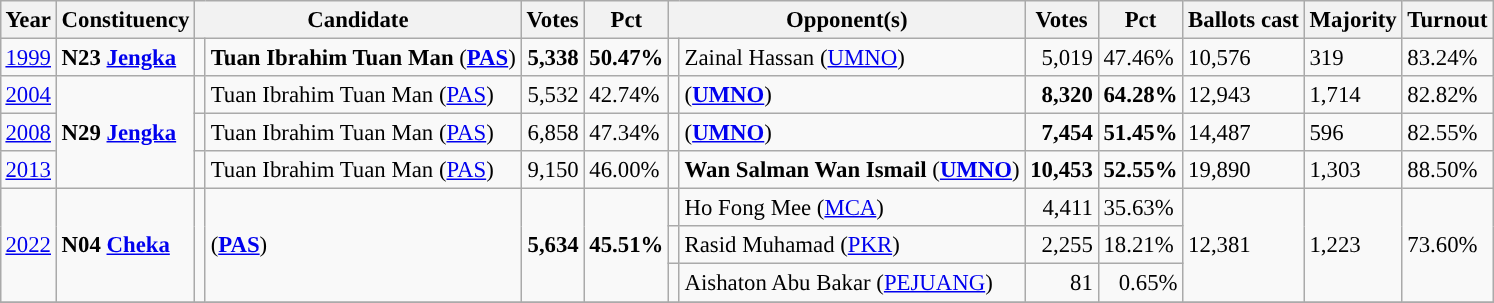<table class="wikitable" style="margin:0.5em ; font-size:95%">
<tr>
<th>Year</th>
<th>Constituency</th>
<th colspan=2>Candidate</th>
<th>Votes</th>
<th>Pct</th>
<th colspan=2>Opponent(s)</th>
<th>Votes</th>
<th>Pct</th>
<th>Ballots cast</th>
<th>Majority</th>
<th>Turnout</th>
</tr>
<tr>
<td><a href='#'>1999</a></td>
<td><strong>N23 <a href='#'>Jengka</a></strong></td>
<td></td>
<td><strong>Tuan Ibrahim Tuan Man</strong> (<a href='#'><strong>PAS</strong></a>)</td>
<td align="right"><strong>5,338</strong></td>
<td><strong>50.47%</strong></td>
<td></td>
<td>Zainal Hassan (<a href='#'>UMNO</a>)</td>
<td align="right">5,019</td>
<td>47.46%</td>
<td>10,576</td>
<td>319</td>
<td>83.24%</td>
</tr>
<tr>
<td><a href='#'>2004</a></td>
<td rowspan="3"><strong>N29 <a href='#'>Jengka</a></strong></td>
<td></td>
<td>Tuan Ibrahim Tuan Man (<a href='#'>PAS</a>)</td>
<td align="right">5,532</td>
<td>42.74%</td>
<td></td>
<td> (<a href='#'><strong>UMNO</strong></a>)</td>
<td align="right"><strong>8,320</strong></td>
<td><strong>64.28%</strong></td>
<td>12,943</td>
<td>1,714</td>
<td>82.82%</td>
</tr>
<tr>
<td><a href='#'>2008</a></td>
<td></td>
<td>Tuan Ibrahim Tuan Man (<a href='#'>PAS</a>)</td>
<td align="right">6,858</td>
<td>47.34%</td>
<td></td>
<td> (<a href='#'><strong>UMNO</strong></a>)</td>
<td align="right"><strong>7,454</strong></td>
<td><strong>51.45%</strong></td>
<td>14,487</td>
<td>596</td>
<td>82.55%</td>
</tr>
<tr>
<td><a href='#'>2013</a></td>
<td></td>
<td>Tuan Ibrahim Tuan Man (<a href='#'>PAS</a>)</td>
<td align="right">9,150</td>
<td>46.00%</td>
<td></td>
<td><strong>Wan Salman Wan Ismail</strong> (<a href='#'><strong>UMNO</strong></a>)</td>
<td align="right"><strong>10,453</strong></td>
<td><strong>52.55%</strong></td>
<td>19,890</td>
<td>1,303</td>
<td>88.50%</td>
</tr>
<tr>
<td rowspan="3"><a href='#'>2022</a></td>
<td rowspan="3"><strong>N04 <a href='#'>Cheka</a></strong></td>
<td rowspan="3" bgcolor=></td>
<td rowspan="3"> (<a href='#'><strong>PAS</strong></a>)</td>
<td rowspan="3" align="right"><strong>5,634</strong></td>
<td rowspan="3"><strong>45.51%</strong></td>
<td></td>
<td>Ho Fong Mee (<a href='#'>MCA</a>)</td>
<td align="right">4,411</td>
<td>35.63%</td>
<td rowspan="3">12,381</td>
<td rowspan="3">1,223</td>
<td rowspan="3">73.60%</td>
</tr>
<tr>
<td></td>
<td>Rasid Muhamad (<a href='#'>PKR</a>)</td>
<td align="right">2,255</td>
<td>18.21%</td>
</tr>
<tr>
<td></td>
<td>Aishaton Abu Bakar (<a href='#'>PEJUANG</a>)</td>
<td align="right">81</td>
<td align=right>0.65%</td>
</tr>
<tr>
</tr>
</table>
